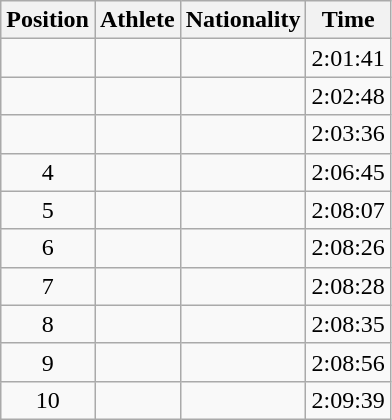<table class="wikitable sortable">
<tr>
<th scope="col">Position</th>
<th scope="col">Athlete</th>
<th scope="col">Nationality</th>
<th scope="col">Time</th>
</tr>
<tr>
<td style="text-align:center"></td>
<td></td>
<td></td>
<td>2:01:41</td>
</tr>
<tr>
<td style="text-align:center"></td>
<td></td>
<td></td>
<td>2:02:48</td>
</tr>
<tr>
<td style="text-align:center"></td>
<td></td>
<td></td>
<td>2:03:36</td>
</tr>
<tr>
<td style="text-align:center">4</td>
<td></td>
<td></td>
<td>2:06:45</td>
</tr>
<tr>
<td style="text-align:center">5</td>
<td></td>
<td></td>
<td>2:08:07</td>
</tr>
<tr>
<td style="text-align:center">6</td>
<td></td>
<td></td>
<td>2:08:26</td>
</tr>
<tr>
<td style="text-align:center">7</td>
<td></td>
<td></td>
<td>2:08:28</td>
</tr>
<tr>
<td style="text-align:center">8</td>
<td></td>
<td></td>
<td>2:08:35</td>
</tr>
<tr>
<td style="text-align:center">9</td>
<td></td>
<td></td>
<td>2:08:56</td>
</tr>
<tr>
<td style="text-align:center">10</td>
<td></td>
<td></td>
<td>2:09:39</td>
</tr>
</table>
